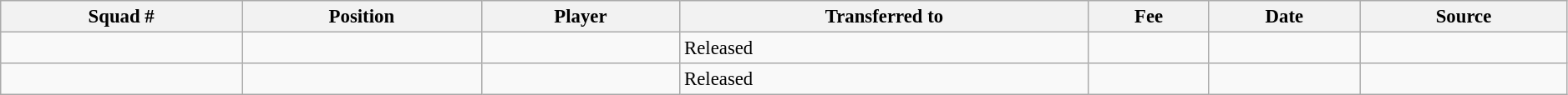<table width=99% class="wikitable sortable" style="text-align:center; font-size:95%; text-align:left">
<tr>
<th>Squad #</th>
<th>Position</th>
<th>Player</th>
<th>Transferred to</th>
<th>Fee</th>
<th>Date</th>
<th>Source</th>
</tr>
<tr>
<td></td>
<td></td>
<td></td>
<td>Released</td>
<td></td>
<td></td>
<td></td>
</tr>
<tr>
<td></td>
<td></td>
<td></td>
<td>Released</td>
<td></td>
<td></td>
<td></td>
</tr>
</table>
